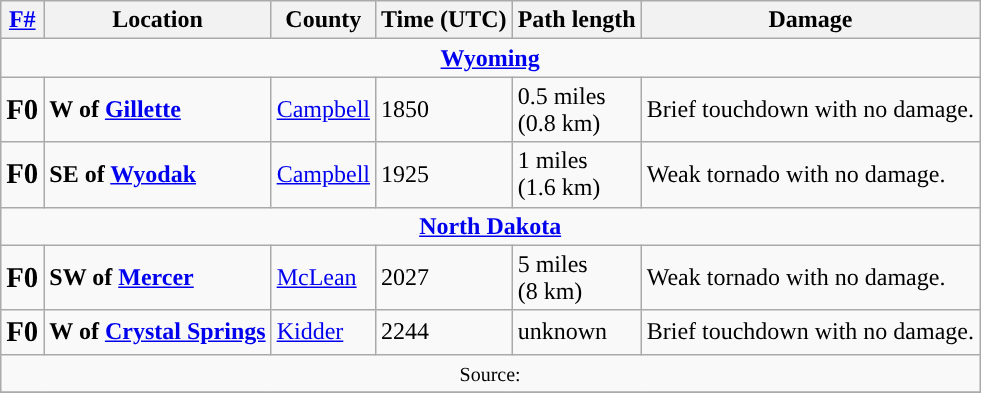<table class="wikitable">
<tr>
<th><strong><a href='#'>F#</a></strong></th>
<th><strong>Location</strong></th>
<th><strong>County</strong></th>
<th><strong>Time (UTC)</strong></th>
<th><strong>Path length</strong></th>
<th><strong>Damage</strong></th>
</tr>
<tr>
<td colspan="7" align=center><strong><a href='#'>Wyoming</a></strong></td>
</tr>
<tr>
<td><big><strong>F0</strong></big></td>
<td><strong>W of <a href='#'>Gillette</a></strong></td>
<td><a href='#'>Campbell</a></td>
<td>1850</td>
<td>0.5 miles <br>(0.8 km)</td>
<td>Brief touchdown with no damage.</td>
</tr>
<tr>
<td><big><strong>F0</strong></big></td>
<td><strong>SE of <a href='#'>Wyodak</a></strong></td>
<td><a href='#'>Campbell</a></td>
<td>1925</td>
<td>1 miles <br>(1.6 km)</td>
<td>Weak tornado with no damage.</td>
</tr>
<tr>
<td colspan="7" align=center><strong><a href='#'>North Dakota</a></strong></td>
</tr>
<tr>
<td><big><strong>F0</strong></big></td>
<td><strong>SW of <a href='#'>Mercer</a></strong></td>
<td><a href='#'>McLean</a></td>
<td>2027</td>
<td>5 miles <br>(8 km)</td>
<td>Weak tornado with no damage.</td>
</tr>
<tr>
<td><big><strong>F0</strong></big></td>
<td><strong>W of <a href='#'>Crystal Springs</a></strong></td>
<td><a href='#'>Kidder</a></td>
<td>2244</td>
<td>unknown</td>
<td>Brief touchdown with no damage.</td>
</tr>
<tr>
<td colspan="7" align=center><small>Source: </small></td>
</tr>
<tr>
</tr>
</table>
